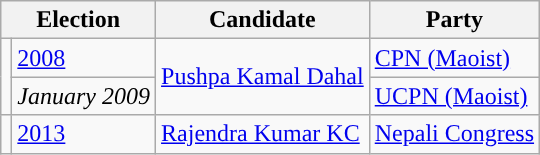<table class="wikitable">
<tr>
<th colspan="2">Election</th>
<th>Candidate</th>
<th>Party</th>
</tr>
<tr>
<td rowspan="2" style="background-color:"></td>
<td><a href='#'>2008</a></td>
<td rowspan="2"><a href='#'>Pushpa Kamal Dahal</a></td>
<td><a href='#'>CPN (Maoist)</a></td>
</tr>
<tr>
<td><em>January 2009</em></td>
<td><a href='#'>UCPN (Maoist)</a></td>
</tr>
<tr>
<td style="background-color:"></td>
<td><a href='#'>2013</a></td>
<td><a href='#'>Rajendra Kumar KC</a></td>
<td><a href='#'>Nepali Congress</a></td>
</tr>
</table>
